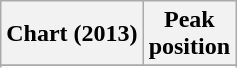<table class="wikitable sortable">
<tr>
<th>Chart (2013)</th>
<th>Peak<br>position</th>
</tr>
<tr>
</tr>
<tr>
</tr>
</table>
